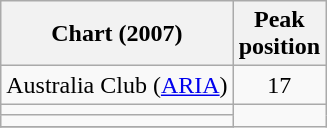<table class="wikitable sortable">
<tr>
<th>Chart (2007)</th>
<th>Peak<br>position</th>
</tr>
<tr>
<td>Australia Club (<a href='#'>ARIA</a>)</td>
<td align="center">17</td>
</tr>
<tr>
<td></td>
</tr>
<tr>
<td></td>
</tr>
<tr>
</tr>
</table>
